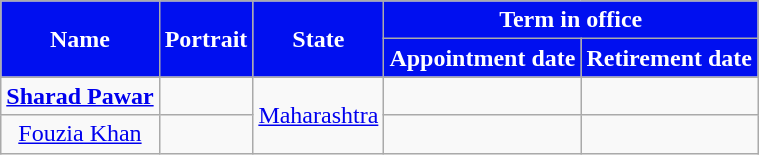<table class="wikitable sortable" style="text-align:center;">
<tr>
<th rowspan=2 style="background-color:#000ff0;color:white">Name</th>
<th rowspan=2 style="background-color:#000ff0;color:white">Portrait</th>
<th rowspan=2 style="background-color:#000ff0;color:white">State</th>
<th colspan=2 style="background-color:#000ff0;color:white">Term in office</th>
</tr>
<tr>
<th style="background-color:#000ff0;color:white">Appointment date</th>
<th style="background-color:#000ff0;color:white">Retirement date</th>
</tr>
<tr>
<td><strong><a href='#'>Sharad Pawar</a></strong></td>
<td></td>
<td rowspan="2"><a href='#'>Maharashtra</a></td>
<td></td>
<td></td>
</tr>
<tr>
<td><a href='#'>Fouzia Khan</a></td>
<td></td>
<td></td>
<td></td>
</tr>
</table>
